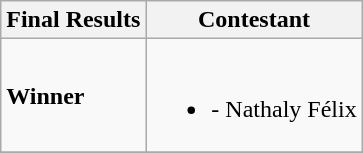<table class="wikitable">
<tr>
<th>Final Results</th>
<th>Contestant</th>
</tr>
<tr>
<td><strong>Winner</strong></td>
<td><br><ul><li><strong></strong> - Nathaly Félix</li></ul></td>
</tr>
<tr>
</tr>
</table>
